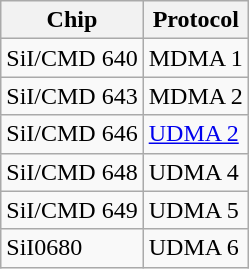<table class="wikitable">
<tr>
<th>Chip</th>
<th>Protocol</th>
</tr>
<tr>
<td>SiI/CMD 640</td>
<td>MDMA 1</td>
</tr>
<tr>
<td>SiI/CMD 643</td>
<td>MDMA 2</td>
</tr>
<tr>
<td>SiI/CMD 646</td>
<td><a href='#'>UDMA 2</a></td>
</tr>
<tr>
<td>SiI/CMD 648</td>
<td>UDMA 4</td>
</tr>
<tr>
<td>SiI/CMD 649</td>
<td>UDMA 5</td>
</tr>
<tr>
<td>SiI0680</td>
<td>UDMA 6</td>
</tr>
</table>
